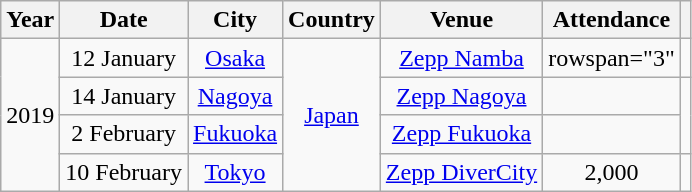<table class="wikitable" style="text-align:center;">
<tr>
<th>Year</th>
<th>Date</th>
<th>City</th>
<th>Country</th>
<th>Venue</th>
<th>Attendance</th>
<th></th>
</tr>
<tr>
<td rowspan="4">2019</td>
<td>12 January</td>
<td><a href='#'>Osaka</a></td>
<td rowspan="4"><a href='#'>Japan</a></td>
<td><a href='#'>Zepp Namba</a></td>
<td>rowspan="3" </td>
<td></td>
</tr>
<tr>
<td>14 January</td>
<td><a href='#'>Nagoya</a></td>
<td><a href='#'>Zepp Nagoya</a></td>
<td></td>
</tr>
<tr>
<td>2 February</td>
<td><a href='#'>Fukuoka</a></td>
<td><a href='#'>Zepp Fukuoka</a></td>
<td></td>
</tr>
<tr>
<td>10 February</td>
<td><a href='#'>Tokyo</a></td>
<td><a href='#'>Zepp DiverCity</a></td>
<td>2,000</td>
<td></td>
</tr>
</table>
